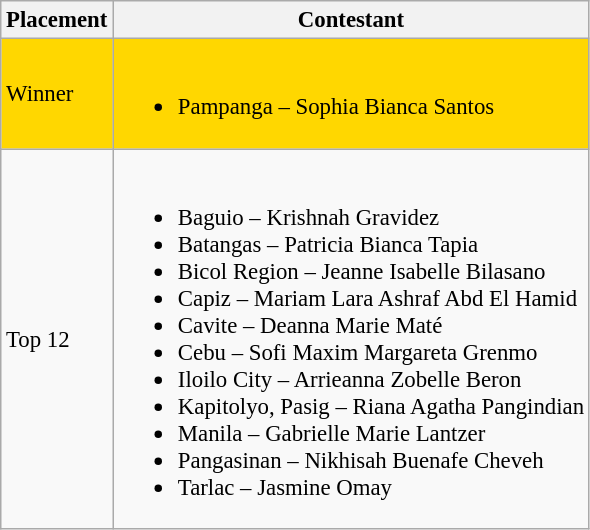<table class="wikitable sortable" style="font-size:95%;">
<tr>
<th>Placement</th>
<th>Contestant</th>
</tr>
<tr style="background:gold;">
<td>Winner</td>
<td><br><ul><li>Pampanga – Sophia Bianca Santos</li></ul></td>
</tr>
<tr>
<td>Top 12</td>
<td><br><ul><li>Baguio – Krishnah Gravidez</li><li>Batangas – Patricia Bianca Tapia</li><li>Bicol Region – Jeanne Isabelle Bilasano</li><li>Capiz – Mariam Lara Ashraf Abd El Hamid</li><li>Cavite – Deanna Marie Maté</li><li>Cebu – Sofi Maxim Margareta Grenmo</li><li>Iloilo City – Arrieanna Zobelle Beron</li><li>Kapitolyo, Pasig – Riana Agatha Pangindian</li><li>Manila – Gabrielle Marie Lantzer</li><li>Pangasinan – Nikhisah Buenafe Cheveh</li><li>Tarlac – Jasmine Omay</li></ul></td>
</tr>
</table>
